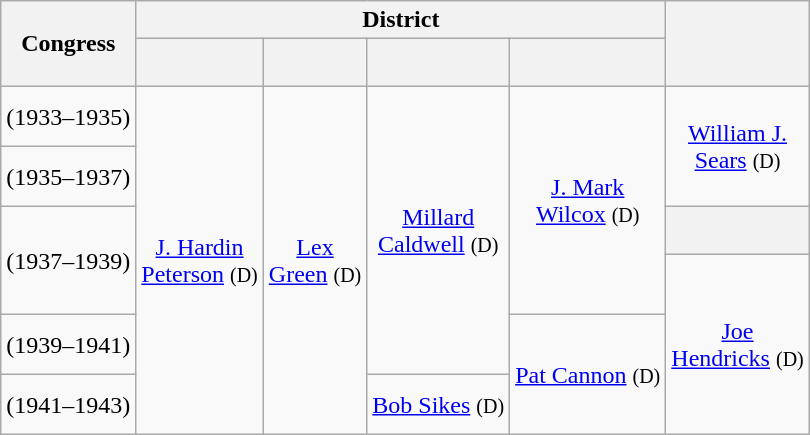<table class=wikitable style="text-align:center">
<tr>
<th rowspan=2>Congress</th>
<th colspan=4>District</th>
<th rowspan=2></th>
</tr>
<tr style="height:2em">
<th></th>
<th></th>
<th></th>
<th></th>
</tr>
<tr style="height:2.5em">
<td><strong></strong> (1933–1935)</td>
<td rowspan=6 ><a href='#'>J. Hardin<br>Peterson</a> <small>(D)</small></td>
<td rowspan=6 ><a href='#'>Lex<br>Green</a> <small>(D)</small></td>
<td rowspan=5 ><a href='#'>Millard<br>Caldwell</a> <small>(D)</small></td>
<td rowspan=4 ><a href='#'>J. Mark<br>Wilcox</a> <small>(D)</small></td>
<td rowspan=2 ><a href='#'>William J.<br>Sears</a> <small>(D)</small></td>
</tr>
<tr style="height:2.5em">
<td><strong></strong> (1935–1937)</td>
</tr>
<tr style="height:2em">
<td rowspan=2><strong></strong> (1937–1939)</td>
<th></th>
</tr>
<tr style="height:2.5em">
<td rowspan=6 ><a href='#'>Joe<br>Hendricks</a> <small>(D)</small></td>
</tr>
<tr style="height:2.5em">
<td><strong></strong> (1939–1941)</td>
<td rowspan=2 ><a href='#'>Pat Cannon</a> <small>(D)</small></td>
</tr>
<tr style="height:2.5em">
<td><strong></strong> (1941–1943)</td>
<td><a href='#'>Bob Sikes</a> <small>(D)</small></td>
</tr>
</table>
